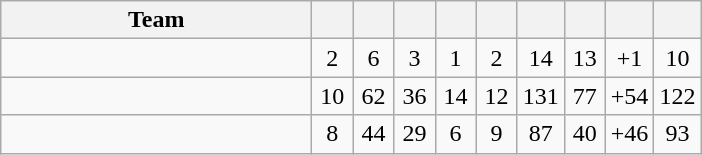<table class="wikitable sortable" style="text-align:center">
<tr>
<th width=200>Team</th>
<th width=20></th>
<th width=20></th>
<th width=20></th>
<th width=20></th>
<th width=20></th>
<th width=20></th>
<th width=20></th>
<th width=20></th>
<th width=20></th>
</tr>
<tr>
<td align=left> </td>
<td>2</td>
<td>6</td>
<td>3</td>
<td>1</td>
<td>2</td>
<td>14</td>
<td>13</td>
<td>+1</td>
<td>10</td>
</tr>
<tr>
<td align=left> </td>
<td>10</td>
<td>62</td>
<td>36</td>
<td>14</td>
<td>12</td>
<td>131</td>
<td>77</td>
<td>+54</td>
<td>122</td>
</tr>
<tr>
<td align=left> </td>
<td>8</td>
<td>44</td>
<td>29</td>
<td>6</td>
<td>9</td>
<td>87</td>
<td>40</td>
<td>+46</td>
<td>93</td>
</tr>
</table>
